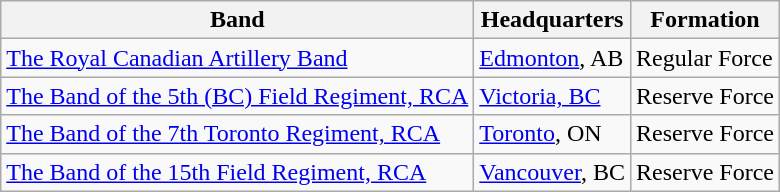<table class="wikitable">
<tr>
<th>Band</th>
<th>Headquarters</th>
<th>Formation</th>
</tr>
<tr>
<td><a href='#'>The Royal Canadian Artillery Band</a></td>
<td><a href='#'>Edmonton</a>, AB</td>
<td>Regular Force</td>
</tr>
<tr>
<td><a href='#'>The Band of the 5th (BC) Field Regiment, RCA</a></td>
<td><a href='#'>Victoria, BC</a></td>
<td>Reserve Force</td>
</tr>
<tr>
<td><a href='#'>The Band of the 7th Toronto Regiment, RCA</a></td>
<td><a href='#'>Toronto</a>, ON</td>
<td>Reserve Force</td>
</tr>
<tr>
<td><a href='#'>The Band of the 15th Field Regiment, RCA</a></td>
<td><a href='#'>Vancouver</a>, BC</td>
<td>Reserve Force</td>
</tr>
</table>
